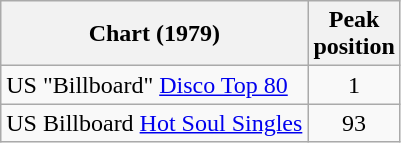<table class="wikitable sortable">
<tr>
<th>Chart (1979)</th>
<th>Peak<br>position</th>
</tr>
<tr>
<td align="left">US "Billboard" <a href='#'>Disco Top 80</a></td>
<td style="text-align:center;">1</td>
</tr>
<tr>
<td align="left">US  Billboard <a href='#'>Hot Soul Singles</a></td>
<td align="center">93</td>
</tr>
</table>
